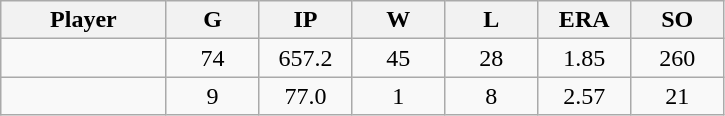<table class="wikitable sortable">
<tr>
<th bgcolor="#DDDDFF" width="16%">Player</th>
<th bgcolor="#DDDDFF" width="9%">G</th>
<th bgcolor="#DDDDFF" width="9%">IP</th>
<th bgcolor="#DDDDFF" width="9%">W</th>
<th bgcolor="#DDDDFF" width="9%">L</th>
<th bgcolor="#DDDDFF" width="9%">ERA</th>
<th bgcolor="#DDDDFF" width="9%">SO</th>
</tr>
<tr align="center">
<td></td>
<td>74</td>
<td>657.2</td>
<td>45</td>
<td>28</td>
<td>1.85</td>
<td>260</td>
</tr>
<tr align="center">
<td></td>
<td>9</td>
<td>77.0</td>
<td>1</td>
<td>8</td>
<td>2.57</td>
<td>21</td>
</tr>
</table>
